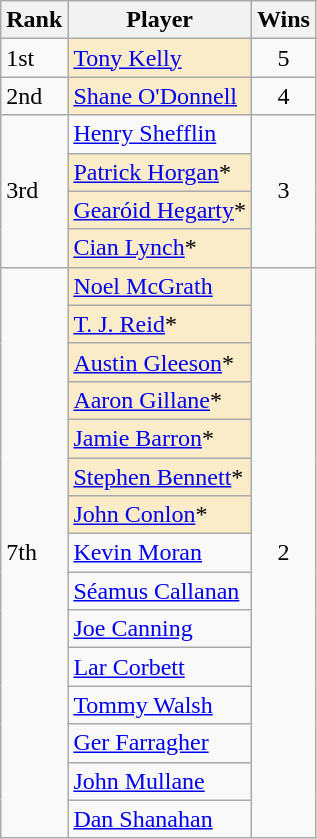<table class="wikitable">
<tr>
<th>Rank</th>
<th>Player</th>
<th>Wins</th>
</tr>
<tr>
<td rowspan="1" style="border-top:1px solid silver">1st</td>
<td bgcolor="#faecc8"><a href='#'>Tony Kelly</a></td>
<td rowspan="1" style="text-align:center; border-top:1px solid silver">5</td>
</tr>
<tr>
<td rowspan="1" style="border-top:1px solid silver">2nd</td>
<td bgcolor="#faecc8"><a href='#'>Shane O'Donnell</a></td>
<td rowspan="1" style="text-align:center; border-top:1px solid silver">4</td>
</tr>
<tr>
<td rowspan="4" style="border-top:1px solid silver">3rd</td>
<td><a href='#'>Henry Shefflin</a></td>
<td rowspan="4" style="text-align:center; border-top:1px solid silver">3</td>
</tr>
<tr>
<td bgcolor="#faecc8"><a href='#'>Patrick Horgan</a>*</td>
</tr>
<tr>
<td bgcolor="#faecc8"><a href='#'>Gearóid Hegarty</a>*</td>
</tr>
<tr>
<td bgcolor="#faecc8"><a href='#'>Cian Lynch</a>*</td>
</tr>
<tr>
<td rowspan="15" style="border-top:1px solid silver">7th</td>
<td bgcolor="#faecc8"><a href='#'>Noel McGrath</a></td>
<td rowspan="15" style="text-align:center; border-top:1px solid silver">2</td>
</tr>
<tr>
<td bgcolor="#faecc8"><a href='#'>T. J. Reid</a>*</td>
</tr>
<tr>
<td bgcolor="#faecc8"><a href='#'>Austin Gleeson</a>*</td>
</tr>
<tr>
<td bgcolor="#faecc8"><a href='#'>Aaron Gillane</a>*</td>
</tr>
<tr>
<td bgcolor="#faecc8"><a href='#'>Jamie Barron</a>*</td>
</tr>
<tr>
<td bgcolor="#faecc8"><a href='#'>Stephen Bennett</a>*</td>
</tr>
<tr>
<td bgcolor="#faecc8"><a href='#'>John Conlon</a>*</td>
</tr>
<tr>
<td><a href='#'>Kevin Moran</a></td>
</tr>
<tr>
<td><a href='#'>Séamus Callanan</a></td>
</tr>
<tr>
<td><a href='#'>Joe Canning</a></td>
</tr>
<tr>
<td><a href='#'>Lar Corbett</a></td>
</tr>
<tr>
<td><a href='#'>Tommy Walsh</a></td>
</tr>
<tr>
<td><a href='#'>Ger Farragher</a></td>
</tr>
<tr>
<td><a href='#'>John Mullane</a></td>
</tr>
<tr>
<td><a href='#'>Dan Shanahan</a></td>
</tr>
</table>
